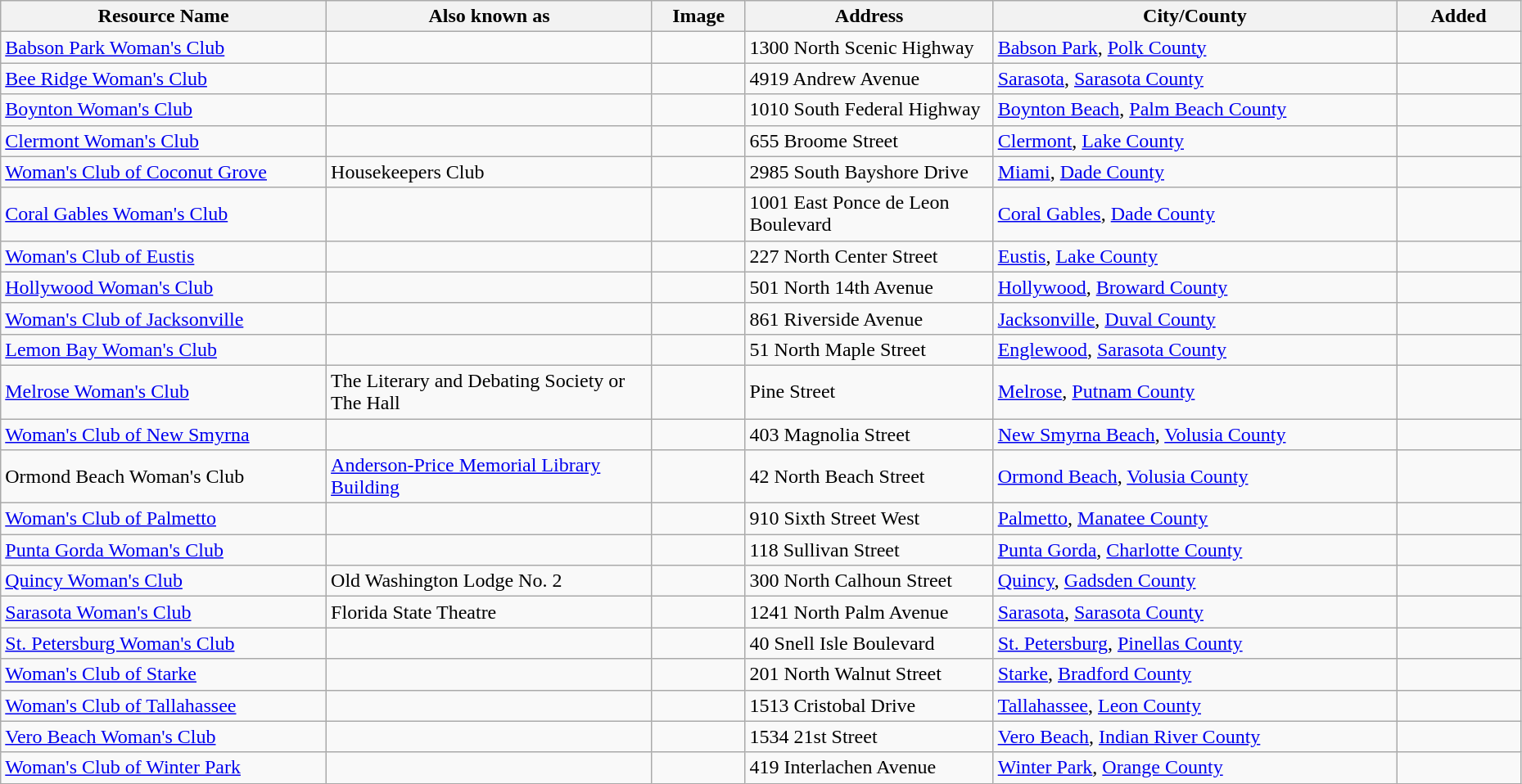<table class="wikitable sortable" style="width:98%">
<tr>
<th width = 21%><strong>Resource Name</strong></th>
<th width = 21%><strong>Also known as</strong></th>
<th width = 6% class="unsortable"><strong>Image</strong></th>
<th width = 16%><strong>Address</strong></th>
<th width = 26%><strong>City/County</strong></th>
<th width = 8%><strong>Added</strong></th>
</tr>
<tr ->
<td><a href='#'>Babson Park Woman's Club</a></td>
<td></td>
<td></td>
<td>1300 North Scenic Highway</td>
<td><a href='#'>Babson Park</a>, <a href='#'>Polk County</a></td>
<td></td>
</tr>
<tr ->
<td><a href='#'>Bee Ridge Woman's Club</a></td>
<td></td>
<td></td>
<td>4919 Andrew Avenue</td>
<td><a href='#'>Sarasota</a>, <a href='#'>Sarasota County</a></td>
<td></td>
</tr>
<tr ->
<td><a href='#'>Boynton Woman's Club</a></td>
<td></td>
<td></td>
<td>1010 South Federal Highway</td>
<td><a href='#'>Boynton Beach</a>, <a href='#'>Palm Beach County</a></td>
<td></td>
</tr>
<tr ->
<td><a href='#'>Clermont Woman's Club</a></td>
<td></td>
<td></td>
<td>655 Broome Street</td>
<td><a href='#'>Clermont</a>, <a href='#'>Lake County</a></td>
<td></td>
</tr>
<tr ->
<td><a href='#'>Woman's Club of Coconut Grove</a></td>
<td>Housekeepers Club</td>
<td></td>
<td>2985 South Bayshore Drive</td>
<td><a href='#'>Miami</a>, <a href='#'>Dade County</a></td>
<td></td>
</tr>
<tr ->
<td><a href='#'>Coral Gables Woman's Club</a></td>
<td></td>
<td></td>
<td>1001 East Ponce de Leon Boulevard</td>
<td><a href='#'>Coral Gables</a>, <a href='#'>Dade County</a></td>
<td></td>
</tr>
<tr ->
<td><a href='#'>Woman's Club of Eustis</a></td>
<td></td>
<td></td>
<td>227 North Center Street</td>
<td><a href='#'>Eustis</a>, <a href='#'>Lake County</a></td>
<td></td>
</tr>
<tr ->
<td><a href='#'>Hollywood Woman's Club</a></td>
<td></td>
<td></td>
<td>501 North 14th Avenue</td>
<td><a href='#'>Hollywood</a>, <a href='#'>Broward County</a></td>
<td></td>
</tr>
<tr ->
<td><a href='#'>Woman's Club of Jacksonville</a></td>
<td></td>
<td></td>
<td>861 Riverside Avenue</td>
<td><a href='#'>Jacksonville</a>, <a href='#'>Duval County</a></td>
<td></td>
</tr>
<tr ->
<td><a href='#'>Lemon Bay Woman's Club</a></td>
<td></td>
<td></td>
<td>51 North Maple Street</td>
<td><a href='#'>Englewood</a>, <a href='#'>Sarasota County</a></td>
<td></td>
</tr>
<tr ->
<td><a href='#'>Melrose Woman's Club</a></td>
<td>The Literary and Debating Society or The Hall</td>
<td></td>
<td>Pine Street</td>
<td><a href='#'>Melrose</a>, <a href='#'>Putnam County</a></td>
<td></td>
</tr>
<tr ->
<td><a href='#'>Woman's Club of New Smyrna</a></td>
<td></td>
<td></td>
<td>403 Magnolia Street</td>
<td><a href='#'>New Smyrna Beach</a>, <a href='#'>Volusia County</a></td>
<td></td>
</tr>
<tr ->
<td>Ormond Beach Woman's Club</td>
<td><a href='#'>Anderson-Price Memorial Library Building</a></td>
<td></td>
<td>42 North Beach Street</td>
<td><a href='#'>Ormond Beach</a>, <a href='#'>Volusia County</a></td>
<td></td>
</tr>
<tr ->
<td><a href='#'>Woman's Club of Palmetto</a></td>
<td></td>
<td></td>
<td>910 Sixth Street West</td>
<td><a href='#'>Palmetto</a>, <a href='#'>Manatee County</a></td>
<td></td>
</tr>
<tr ->
<td><a href='#'>Punta Gorda Woman's Club</a></td>
<td></td>
<td></td>
<td>118 Sullivan Street</td>
<td><a href='#'>Punta Gorda</a>, <a href='#'>Charlotte County</a></td>
<td></td>
</tr>
<tr ->
<td><a href='#'>Quincy Woman's Club</a></td>
<td>Old Washington Lodge No. 2</td>
<td></td>
<td>300 North Calhoun Street</td>
<td><a href='#'>Quincy</a>, <a href='#'>Gadsden County</a></td>
<td></td>
</tr>
<tr ->
<td><a href='#'>Sarasota Woman's Club</a></td>
<td>Florida State Theatre</td>
<td></td>
<td>1241 North Palm Avenue</td>
<td><a href='#'>Sarasota</a>, <a href='#'>Sarasota County</a></td>
<td></td>
</tr>
<tr ->
<td><a href='#'>St. Petersburg Woman's Club</a></td>
<td></td>
<td></td>
<td>40 Snell Isle Boulevard</td>
<td><a href='#'>St. Petersburg</a>, <a href='#'>Pinellas County</a></td>
<td></td>
</tr>
<tr ->
<td><a href='#'>Woman's Club of Starke</a></td>
<td></td>
<td></td>
<td>201 North Walnut Street</td>
<td><a href='#'>Starke</a>, <a href='#'>Bradford County</a></td>
<td></td>
</tr>
<tr ->
<td><a href='#'>Woman's Club of Tallahassee</a></td>
<td></td>
<td></td>
<td>1513 Cristobal Drive</td>
<td><a href='#'>Tallahassee</a>, <a href='#'>Leon County</a></td>
<td></td>
</tr>
<tr ->
<td><a href='#'>Vero Beach Woman's Club</a></td>
<td></td>
<td></td>
<td>1534 21st Street</td>
<td><a href='#'>Vero Beach</a>, <a href='#'>Indian River County</a></td>
<td></td>
</tr>
<tr ->
<td><a href='#'>Woman's Club of Winter Park</a></td>
<td></td>
<td></td>
<td>419 Interlachen Avenue</td>
<td><a href='#'>Winter Park</a>, <a href='#'>Orange County</a></td>
<td></td>
</tr>
</table>
